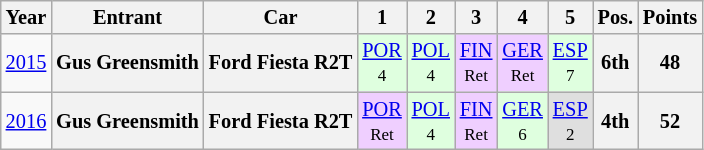<table class="wikitable" style="text-align:center; font-size:85%;">
<tr>
<th>Year</th>
<th>Entrant</th>
<th>Car</th>
<th>1</th>
<th>2</th>
<th>3</th>
<th>4</th>
<th>5</th>
<th>Pos.</th>
<th>Points</th>
</tr>
<tr>
<td><a href='#'>2015</a></td>
<th nowrap>Gus Greensmith</th>
<th nowrap>Ford Fiesta R2T</th>
<td style="background:#dfffdf;"><a href='#'>POR</a><br><small>4</small></td>
<td style="background:#dfffdf;"><a href='#'>POL</a><br><small>4</small></td>
<td style="background:#EFCFFF;"><a href='#'>FIN</a><br><small>Ret</small></td>
<td style="background:#EFCFFF;"><a href='#'>GER</a><br><small>Ret</small></td>
<td style="background:#dfffdf;"><a href='#'>ESP</a><br><small>7</small></td>
<th>6th</th>
<th>48</th>
</tr>
<tr>
<td><a href='#'>2016</a></td>
<th nowrap>Gus Greensmith</th>
<th nowrap>Ford Fiesta R2T</th>
<td style="background:#EFCFFF;"><a href='#'>POR</a><br><small>Ret</small></td>
<td style="background:#dfffdf;"><a href='#'>POL</a><br><small>4</small></td>
<td style="background:#EFCFFF;"><a href='#'>FIN</a><br><small>Ret</small></td>
<td style="background:#dfffdf;"><a href='#'>GER</a><br><small>6</small></td>
<td style="background:#dfdfdf;"><a href='#'>ESP</a><br><small>2</small></td>
<th>4th</th>
<th>52</th>
</tr>
</table>
